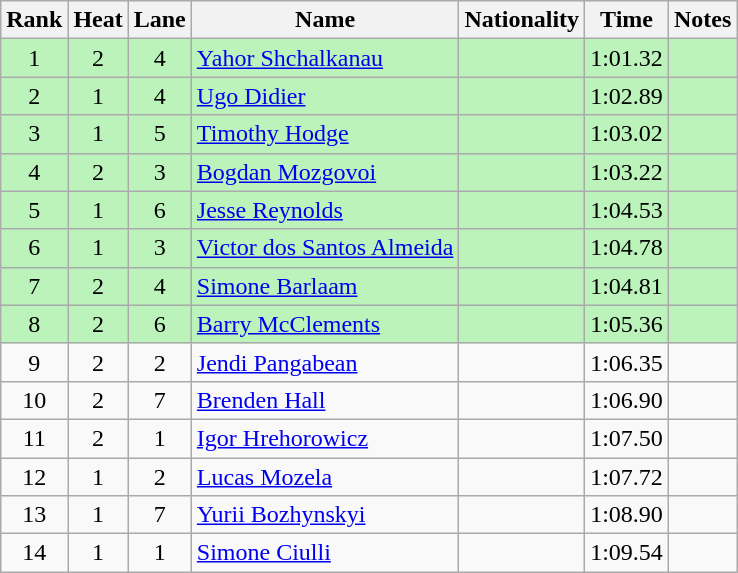<table class="wikitable sortable" style="text-align:center">
<tr>
<th>Rank</th>
<th>Heat</th>
<th>Lane</th>
<th>Name</th>
<th>Nationality</th>
<th>Time</th>
<th>Notes</th>
</tr>
<tr bgcolor=bbf3bb>
<td>1</td>
<td>2</td>
<td>4</td>
<td align=left><a href='#'>Yahor Shchalkanau</a></td>
<td align=left></td>
<td>1:01.32</td>
<td></td>
</tr>
<tr bgcolor=bbf3bb>
<td>2</td>
<td>1</td>
<td>4</td>
<td align=left><a href='#'>Ugo Didier</a></td>
<td align=left></td>
<td>1:02.89</td>
<td></td>
</tr>
<tr bgcolor=bbf3bb>
<td>3</td>
<td>1</td>
<td>5</td>
<td align=left><a href='#'>Timothy Hodge</a></td>
<td align=left></td>
<td>1:03.02</td>
<td></td>
</tr>
<tr bgcolor=bbf3bb>
<td>4</td>
<td>2</td>
<td>3</td>
<td align=left><a href='#'>Bogdan Mozgovoi</a></td>
<td align=left></td>
<td>1:03.22</td>
<td></td>
</tr>
<tr bgcolor=bbf3bb>
<td>5</td>
<td>1</td>
<td>6</td>
<td align=left><a href='#'>Jesse Reynolds</a></td>
<td align=left></td>
<td>1:04.53</td>
<td></td>
</tr>
<tr bgcolor=bbf3bb>
<td>6</td>
<td>1</td>
<td>3</td>
<td align=left><a href='#'>Victor dos Santos Almeida</a></td>
<td align=left></td>
<td>1:04.78</td>
<td></td>
</tr>
<tr bgcolor=bbf3bb>
<td>7</td>
<td>2</td>
<td>4</td>
<td align=left><a href='#'>Simone Barlaam</a></td>
<td align=left></td>
<td>1:04.81</td>
<td></td>
</tr>
<tr bgcolor=bbf3bb>
<td>8</td>
<td>2</td>
<td>6</td>
<td align=left><a href='#'>Barry McClements</a></td>
<td align=left></td>
<td>1:05.36</td>
<td></td>
</tr>
<tr>
<td>9</td>
<td>2</td>
<td>2</td>
<td align=left><a href='#'>Jendi Pangabean</a></td>
<td align=left></td>
<td>1:06.35</td>
<td></td>
</tr>
<tr>
<td>10</td>
<td>2</td>
<td>7</td>
<td align=left><a href='#'>Brenden Hall</a></td>
<td align=left></td>
<td>1:06.90</td>
<td></td>
</tr>
<tr>
<td>11</td>
<td>2</td>
<td>1</td>
<td align=left><a href='#'>Igor Hrehorowicz</a></td>
<td align=left></td>
<td>1:07.50</td>
<td></td>
</tr>
<tr>
<td>12</td>
<td>1</td>
<td>2</td>
<td align=left><a href='#'>Lucas Mozela</a></td>
<td align=left></td>
<td>1:07.72</td>
<td></td>
</tr>
<tr>
<td>13</td>
<td>1</td>
<td>7</td>
<td align=left><a href='#'>Yurii Bozhynskyi</a></td>
<td align=left></td>
<td>1:08.90</td>
<td></td>
</tr>
<tr>
<td>14</td>
<td>1</td>
<td>1</td>
<td align=left><a href='#'>Simone Ciulli</a></td>
<td align=left></td>
<td>1:09.54</td>
<td></td>
</tr>
</table>
